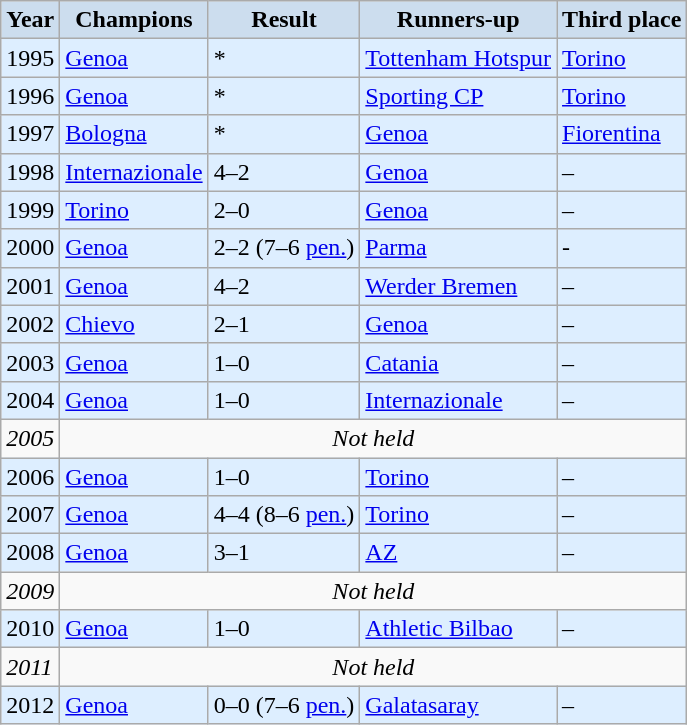<table class="wikitable">
<tr>
<th style="background:#CCDDEE;">Year</th>
<th style="background:#CCDDEE;">Champions</th>
<th style="background:#CCDDEE;">Result</th>
<th style="background:#CCDDEE;">Runners-up</th>
<th style="background:#CCDDEE;">Third place</th>
</tr>
<tr align="left" bgcolor=#DDEEFF>
<td>1995</td>
<td> <a href='#'>Genoa</a></td>
<td>*</td>
<td> <a href='#'>Tottenham Hotspur</a></td>
<td> <a href='#'>Torino</a></td>
</tr>
<tr align="left" bgcolor=#DDEEFF>
<td>1996</td>
<td> <a href='#'>Genoa</a></td>
<td>*</td>
<td> <a href='#'>Sporting CP</a></td>
<td> <a href='#'>Torino</a></td>
</tr>
<tr align="left" bgcolor=#DDEEFF>
<td>1997</td>
<td> <a href='#'>Bologna</a></td>
<td>*</td>
<td> <a href='#'>Genoa</a></td>
<td> <a href='#'>Fiorentina</a></td>
</tr>
<tr align="left" bgcolor=#DDEEFF>
<td>1998</td>
<td> <a href='#'>Internazionale</a></td>
<td>4–2</td>
<td> <a href='#'>Genoa</a></td>
<td>–</td>
</tr>
<tr align="left" bgcolor=#DDEEFF>
<td>1999</td>
<td> <a href='#'>Torino</a></td>
<td>2–0</td>
<td> <a href='#'>Genoa</a></td>
<td>–</td>
</tr>
<tr align="left" bgcolor=#DDEEFF>
<td>2000</td>
<td> <a href='#'>Genoa</a></td>
<td>2–2 (7–6 <a href='#'>pen.</a>)</td>
<td> <a href='#'>Parma</a></td>
<td>-</td>
</tr>
<tr align="left" bgcolor=#DDEEFF>
<td>2001</td>
<td> <a href='#'>Genoa</a></td>
<td>4–2</td>
<td> <a href='#'>Werder Bremen</a></td>
<td>–</td>
</tr>
<tr align="left" bgcolor=#DDEEFF>
<td>2002</td>
<td> <a href='#'>Chievo</a></td>
<td>2–1</td>
<td> <a href='#'>Genoa</a></td>
<td>–</td>
</tr>
<tr align="left" bgcolor=#DDEEFF>
<td>2003</td>
<td> <a href='#'>Genoa</a></td>
<td>1–0</td>
<td> <a href='#'>Catania</a></td>
<td>–</td>
</tr>
<tr align="left" bgcolor=#DDEEFF>
<td>2004</td>
<td> <a href='#'>Genoa</a></td>
<td>1–0</td>
<td> <a href='#'>Internazionale</a></td>
<td>–</td>
</tr>
<tr>
<td><em>2005</em></td>
<td colspan=4 style="text-align:center;"><em>Not held</em></td>
</tr>
<tr align="left" bgcolor=#DDEEFF>
<td>2006</td>
<td> <a href='#'>Genoa</a></td>
<td>1–0</td>
<td> <a href='#'>Torino</a></td>
<td>–</td>
</tr>
<tr align="left" bgcolor=#DDEEFF>
<td>2007</td>
<td> <a href='#'>Genoa</a></td>
<td>4–4 (8–6 <a href='#'>pen.</a>)</td>
<td> <a href='#'>Torino</a></td>
<td>–</td>
</tr>
<tr align="left" bgcolor=#DDEEFF>
<td>2008</td>
<td> <a href='#'>Genoa</a></td>
<td>3–1</td>
<td> <a href='#'>AZ</a></td>
<td>–</td>
</tr>
<tr>
<td><em>2009</em></td>
<td colspan=4 style="text-align:center;"><em>Not held</em></td>
</tr>
<tr align="left" bgcolor=#DDEEFF>
<td>2010</td>
<td> <a href='#'>Genoa</a></td>
<td>1–0</td>
<td> <a href='#'>Athletic Bilbao</a></td>
<td>–</td>
</tr>
<tr>
<td><em>2011</em></td>
<td colspan=4 style="text-align:center;"><em>Not held</em></td>
</tr>
<tr align="left" bgcolor=#DDEEFF>
<td>2012</td>
<td> <a href='#'>Genoa</a></td>
<td>0–0 (7–6 <a href='#'>pen.</a>)</td>
<td> <a href='#'>Galatasaray</a></td>
<td>–</td>
</tr>
</table>
